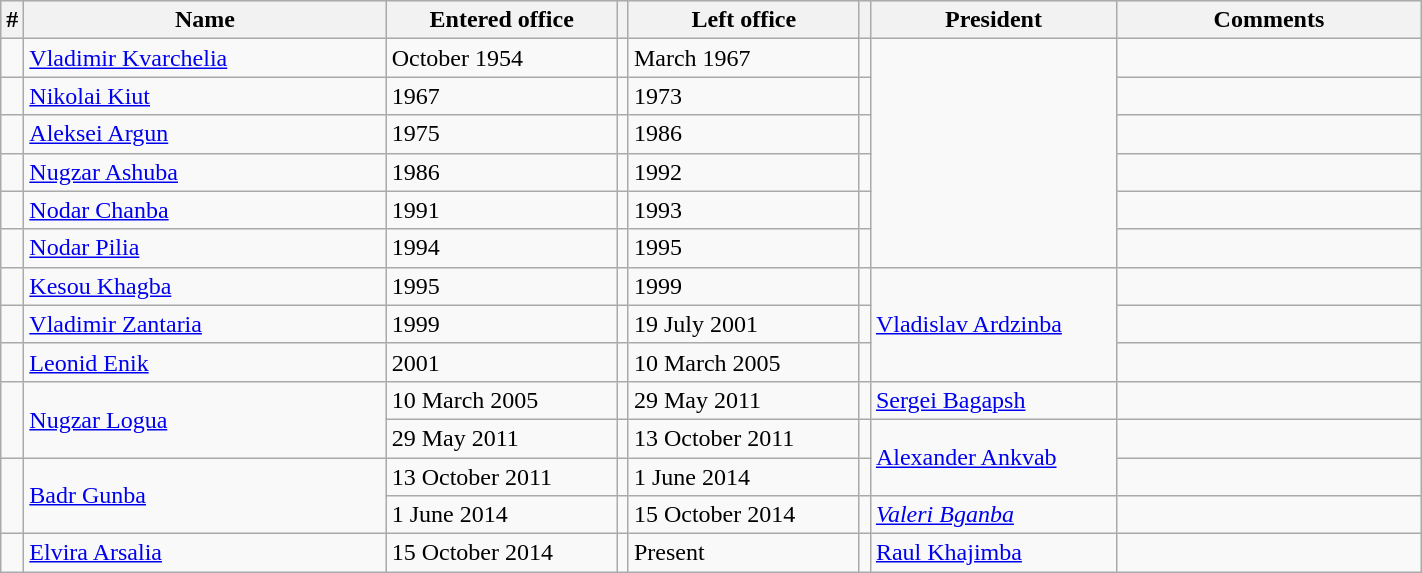<table class="wikitable" width=75% cellpadding="2">
<tr style="background-color:#E9E9E9; font-weight:bold" align=left>
<th>#</th>
<th width=240>Name</th>
<th width=150>Entered office</th>
<th></th>
<th width=150>Left office</th>
<th></th>
<th width=160>President</th>
<th width=200>Comments</th>
</tr>
<tr>
<td></td>
<td><a href='#'>Vladimir Kvarchelia</a></td>
<td>October 1954</td>
<td></td>
<td>March 1967</td>
<td></td>
<td rowspan=6></td>
<td></td>
</tr>
<tr>
<td></td>
<td><a href='#'>Nikolai Kiut</a></td>
<td>1967</td>
<td></td>
<td>1973</td>
<td></td>
<td></td>
</tr>
<tr>
<td></td>
<td><a href='#'>Aleksei Argun</a></td>
<td>1975</td>
<td></td>
<td>1986</td>
<td></td>
<td></td>
</tr>
<tr>
<td></td>
<td><a href='#'>Nugzar Ashuba</a></td>
<td>1986</td>
<td></td>
<td>1992</td>
<td></td>
<td></td>
</tr>
<tr>
<td></td>
<td><a href='#'>Nodar Chanba</a></td>
<td>1991</td>
<td></td>
<td>1993</td>
<td></td>
<td></td>
</tr>
<tr>
<td></td>
<td><a href='#'>Nodar Pilia</a></td>
<td>1994</td>
<td></td>
<td>1995</td>
<td></td>
<td></td>
</tr>
<tr>
<td></td>
<td><a href='#'>Kesou Khagba</a></td>
<td>1995</td>
<td></td>
<td>1999</td>
<td></td>
<td rowspan=3><a href='#'>Vladislav Ardzinba</a></td>
<td></td>
</tr>
<tr>
<td></td>
<td><a href='#'>Vladimir Zantaria</a></td>
<td>1999</td>
<td></td>
<td>19 July 2001</td>
<td></td>
<td></td>
</tr>
<tr>
<td></td>
<td><a href='#'>Leonid Enik</a></td>
<td>2001</td>
<td></td>
<td>10 March 2005</td>
<td></td>
<td></td>
</tr>
<tr>
<td rowspan=2></td>
<td rowspan=2><a href='#'>Nugzar Logua</a></td>
<td>10 March 2005</td>
<td></td>
<td>29 May 2011</td>
<td></td>
<td><a href='#'>Sergei Bagapsh</a></td>
<td></td>
</tr>
<tr>
<td>29 May 2011</td>
<td></td>
<td>13 October 2011</td>
<td></td>
<td rowspan=2><a href='#'>Alexander Ankvab</a></td>
<td></td>
</tr>
<tr>
<td rowspan=2></td>
<td rowspan=2><a href='#'>Badr Gunba</a></td>
<td>13 October 2011</td>
<td></td>
<td>1 June 2014</td>
<td></td>
</tr>
<tr>
<td>1 June 2014</td>
<td></td>
<td>15 October 2014</td>
<td></td>
<td><em><a href='#'>Valeri Bganba</a></em></td>
<td></td>
</tr>
<tr>
<td></td>
<td><a href='#'>Elvira Arsalia</a></td>
<td>15 October 2014</td>
<td></td>
<td>Present</td>
<td></td>
<td><a href='#'>Raul Khajimba</a></td>
<td></td>
</tr>
</table>
